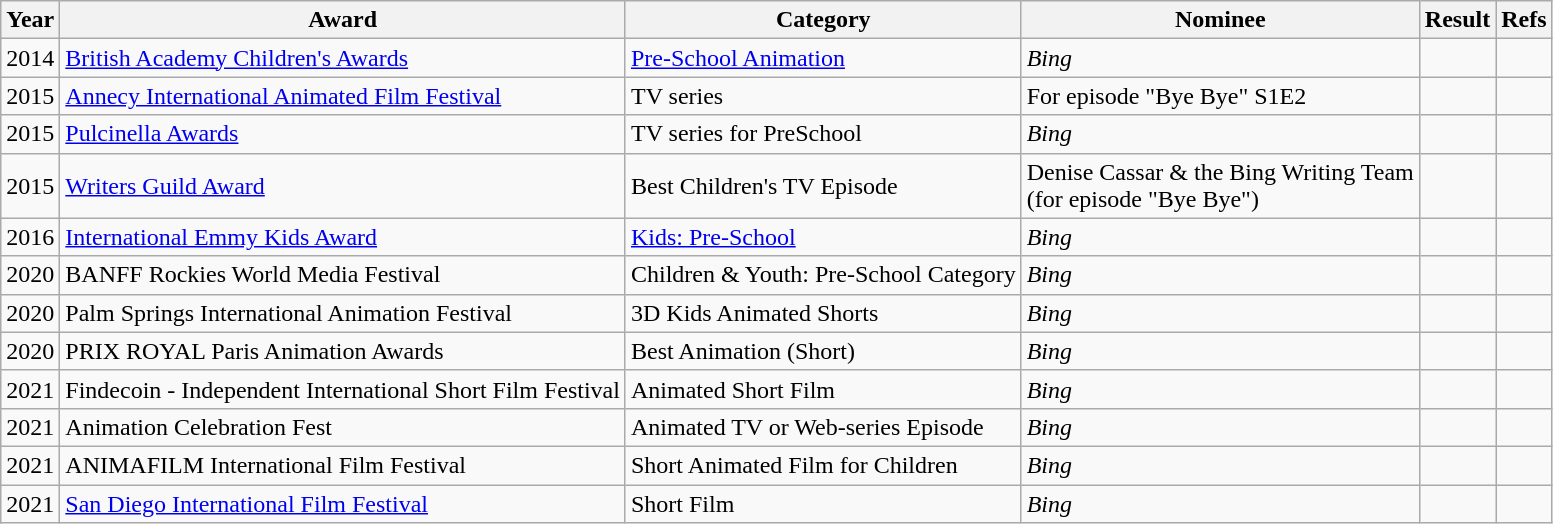<table class="wikitable sortable">
<tr>
<th>Year</th>
<th>Award</th>
<th>Category</th>
<th>Nominee</th>
<th>Result</th>
<th class="unsortable">Refs</th>
</tr>
<tr>
<td>2014</td>
<td><a href='#'>British Academy Children's Awards</a></td>
<td><a href='#'>Pre-School Animation</a></td>
<td><em>Bing</em></td>
<td></td>
<td style="text-align:center;"></td>
</tr>
<tr>
<td>2015</td>
<td><a href='#'>Annecy International Animated Film Festival</a></td>
<td>TV series</td>
<td>For episode "Bye Bye" S1E2</td>
<td></td>
<td style="text-align:center;"></td>
</tr>
<tr>
<td>2015</td>
<td><a href='#'>Pulcinella Awards</a></td>
<td>TV series for PreSchool</td>
<td><em>Bing</em></td>
<td></td>
<td style="text-align:center;"></td>
</tr>
<tr>
<td>2015</td>
<td><a href='#'>Writers Guild Award</a></td>
<td>Best Children's TV Episode</td>
<td>Denise Cassar & the Bing Writing Team <br>(for episode "Bye Bye")</td>
<td></td>
<td style="text-align:center;"></td>
</tr>
<tr>
<td>2016</td>
<td><a href='#'>International Emmy Kids Award</a></td>
<td><a href='#'>Kids: Pre-School</a></td>
<td><em>Bing</em></td>
<td></td>
<td style="text-align:center;"></td>
</tr>
<tr>
<td>2020</td>
<td>BANFF Rockies World Media Festival</td>
<td>Children & Youth: Pre-School Category</td>
<td><em>Bing</em></td>
<td></td>
<td style="text-align:center;"></td>
</tr>
<tr>
<td>2020</td>
<td>Palm Springs International Animation Festival</td>
<td>3D Kids Animated Shorts</td>
<td><em>Bing</em></td>
<td></td>
<td style="text-align:center;"></td>
</tr>
<tr>
<td>2020</td>
<td>PRIX ROYAL Paris Animation Awards</td>
<td>Best Animation (Short)</td>
<td><em>Bing</em></td>
<td></td>
<td style="text-align:center;"></td>
</tr>
<tr>
<td>2021</td>
<td>Findecoin - Independent International Short Film Festival</td>
<td>Animated Short Film</td>
<td><em>Bing</em></td>
<td></td>
<td style="text-align:center;"></td>
</tr>
<tr>
<td>2021</td>
<td>Animation Celebration Fest</td>
<td>Animated TV or Web-series Episode</td>
<td><em>Bing</em></td>
<td></td>
<td style="text-align:center;"></td>
</tr>
<tr>
<td>2021</td>
<td>ANIMAFILM International Film Festival</td>
<td>Short Animated Film for Children</td>
<td><em>Bing</em></td>
<td></td>
<td style="text-align:center;"></td>
</tr>
<tr>
<td>2021</td>
<td><a href='#'>San Diego International Film Festival</a></td>
<td>Short Film</td>
<td><em>Bing</em></td>
<td></td>
<td style="text-align:center;"></td>
</tr>
</table>
